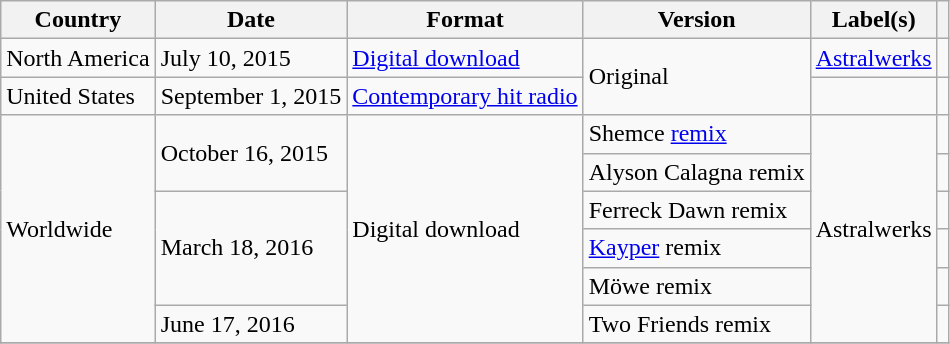<table class="wikitable">
<tr>
<th>Country</th>
<th>Date</th>
<th>Format</th>
<th>Version</th>
<th>Label(s)</th>
<th></th>
</tr>
<tr>
<td>North America</td>
<td>July 10, 2015</td>
<td><a href='#'>Digital download</a></td>
<td rowspan="2">Original</td>
<td><a href='#'>Astralwerks</a></td>
<td></td>
</tr>
<tr>
<td>United States</td>
<td>September 1, 2015</td>
<td><a href='#'>Contemporary hit radio</a></td>
<td></td>
<td></td>
</tr>
<tr>
<td rowspan="6">Worldwide</td>
<td rowspan="2">October 16, 2015</td>
<td rowspan="6">Digital download</td>
<td>Shemce <a href='#'>remix</a></td>
<td rowspan="6">Astralwerks</td>
<td></td>
</tr>
<tr>
<td>Alyson Calagna remix</td>
<td></td>
</tr>
<tr>
<td rowspan="3">March 18, 2016</td>
<td>Ferreck Dawn remix</td>
<td></td>
</tr>
<tr>
<td><a href='#'>Kayper</a> remix</td>
<td></td>
</tr>
<tr>
<td>Möwe remix</td>
<td></td>
</tr>
<tr>
<td>June 17, 2016</td>
<td>Two Friends remix</td>
<td></td>
</tr>
<tr>
</tr>
</table>
